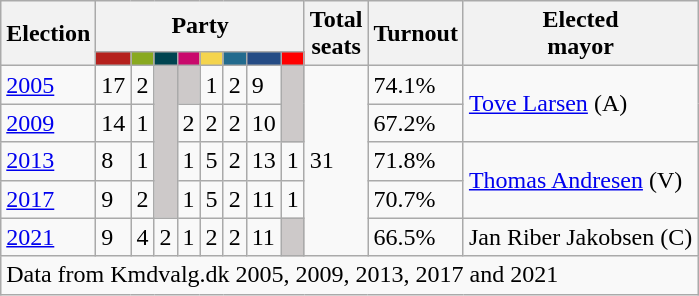<table class="wikitable">
<tr>
<th rowspan="2">Election</th>
<th colspan="8">Party</th>
<th rowspan="2">Total<br>seats</th>
<th rowspan="2">Turnout</th>
<th rowspan="2">Elected<br>mayor</th>
</tr>
<tr>
<td style="background:#B5211D;"><strong><a href='#'></a></strong></td>
<td style="background:#89A920;"><strong><a href='#'></a></strong></td>
<td style="background:#004450;"><strong><a href='#'></a></strong></td>
<td style="background:#C9096C;"><strong><a href='#'></a></strong></td>
<td style="background:#F4D44D;"><strong><a href='#'></a></strong></td>
<td style="background:#236B8E;"><strong><a href='#'></a></strong></td>
<td style="background:#254C85;"><strong><a href='#'></a></strong></td>
<td style="background:#FF0000;"><strong><a href='#'></a></strong></td>
</tr>
<tr>
<td><a href='#'>2005</a></td>
<td>17</td>
<td>2</td>
<td style="background:#CDC9C9;" rowspan="4"></td>
<td style="background:#CDC9C9;"></td>
<td>1</td>
<td>2</td>
<td>9</td>
<td style="background:#CDC9C9;" rowspan="2"></td>
<td rowspan="5">31</td>
<td>74.1%</td>
<td rowspan="2"><a href='#'>Tove Larsen</a> (A)</td>
</tr>
<tr>
<td><a href='#'>2009</a></td>
<td>14</td>
<td>1</td>
<td>2</td>
<td>2</td>
<td>2</td>
<td>10</td>
<td>67.2%</td>
</tr>
<tr>
<td><a href='#'>2013</a></td>
<td>8</td>
<td>1</td>
<td>1</td>
<td>5</td>
<td>2</td>
<td>13</td>
<td>1</td>
<td>71.8%</td>
<td rowspan="2"><a href='#'>Thomas Andresen</a> (V)</td>
</tr>
<tr>
<td><a href='#'>2017</a></td>
<td>9</td>
<td>2</td>
<td>1</td>
<td>5</td>
<td>2</td>
<td>11</td>
<td>1</td>
<td>70.7%</td>
</tr>
<tr>
<td><a href='#'>2021</a></td>
<td>9</td>
<td>4</td>
<td>2</td>
<td>1</td>
<td>2</td>
<td>2</td>
<td>11</td>
<td style="background:#CDC9C9;"></td>
<td>66.5%</td>
<td>Jan Riber Jakobsen (C)</td>
</tr>
<tr>
<td colspan="15">Data from Kmdvalg.dk 2005, 2009, 2013, 2017 and 2021</td>
</tr>
</table>
